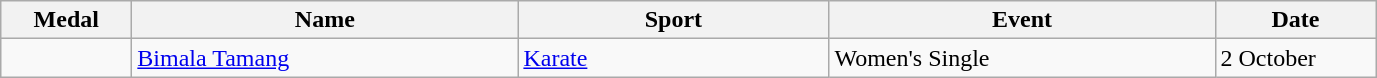<table class="wikitable sortable" style="font-size:100%">
<tr>
<th width="80">Medal</th>
<th width="250">Name</th>
<th width="200">Sport</th>
<th width="250">Event</th>
<th width="100">Date</th>
</tr>
<tr>
<td align=left></td>
<td align=left><a href='#'>Bimala Tamang</a></td>
<td align=left><a href='#'>Karate</a></td>
<td align=left>Women's Single</td>
<td align=left>2 October</td>
</tr>
</table>
